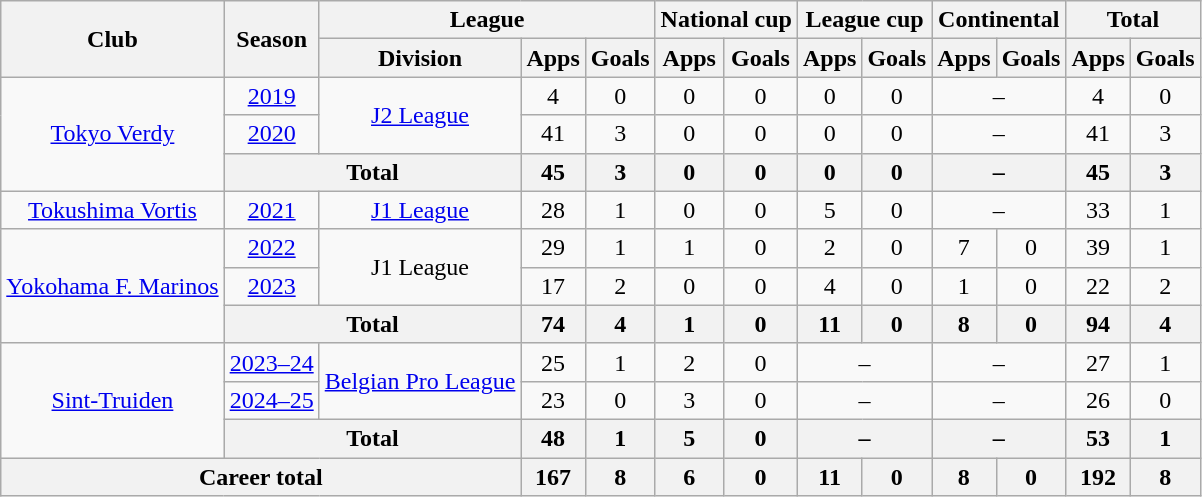<table class="wikitable" style="text-align:center">
<tr>
<th rowspan="2">Club</th>
<th rowspan="2">Season</th>
<th colspan="3">League</th>
<th colspan="2">National cup</th>
<th colspan="2">League cup</th>
<th colspan="2">Continental</th>
<th colspan="2">Total</th>
</tr>
<tr>
<th>Division</th>
<th>Apps</th>
<th>Goals</th>
<th>Apps</th>
<th>Goals</th>
<th>Apps</th>
<th>Goals</th>
<th>Apps</th>
<th>Goals</th>
<th>Apps</th>
<th>Goals</th>
</tr>
<tr>
<td rowspan="3"><a href='#'>Tokyo Verdy</a></td>
<td><a href='#'>2019</a></td>
<td rowspan="2"><a href='#'>J2 League</a></td>
<td>4</td>
<td>0</td>
<td>0</td>
<td>0</td>
<td>0</td>
<td>0</td>
<td colspan="2">–</td>
<td>4</td>
<td>0</td>
</tr>
<tr>
<td><a href='#'>2020</a></td>
<td>41</td>
<td>3</td>
<td>0</td>
<td>0</td>
<td>0</td>
<td>0</td>
<td colspan="2">–</td>
<td>41</td>
<td>3</td>
</tr>
<tr>
<th colspan="2">Total</th>
<th>45</th>
<th>3</th>
<th>0</th>
<th>0</th>
<th>0</th>
<th>0</th>
<th colspan="2">–</th>
<th>45</th>
<th>3</th>
</tr>
<tr>
<td><a href='#'>Tokushima Vortis</a></td>
<td><a href='#'>2021</a></td>
<td><a href='#'>J1 League</a></td>
<td>28</td>
<td>1</td>
<td>0</td>
<td>0</td>
<td>5</td>
<td>0</td>
<td colspan="2">–</td>
<td>33</td>
<td>1</td>
</tr>
<tr>
<td rowspan="3"><a href='#'>Yokohama F. Marinos</a></td>
<td><a href='#'>2022</a></td>
<td rowspan="2">J1 League</td>
<td>29</td>
<td>1</td>
<td>1</td>
<td>0</td>
<td>2</td>
<td>0</td>
<td>7</td>
<td>0</td>
<td>39</td>
<td>1</td>
</tr>
<tr>
<td><a href='#'>2023</a></td>
<td>17</td>
<td>2</td>
<td>0</td>
<td>0</td>
<td>4</td>
<td>0</td>
<td>1</td>
<td>0</td>
<td>22</td>
<td>2</td>
</tr>
<tr>
<th colspan="2">Total</th>
<th>74</th>
<th>4</th>
<th>1</th>
<th>0</th>
<th>11</th>
<th>0</th>
<th>8</th>
<th>0</th>
<th>94</th>
<th>4</th>
</tr>
<tr>
<td rowspan="3"><a href='#'>Sint-Truiden</a></td>
<td><a href='#'>2023–24</a></td>
<td rowspan="2"><a href='#'>Belgian Pro League</a></td>
<td>25</td>
<td>1</td>
<td>2</td>
<td>0</td>
<td colspan="2">–</td>
<td colspan="2">–</td>
<td>27</td>
<td>1</td>
</tr>
<tr>
<td><a href='#'>2024–25</a></td>
<td>23</td>
<td>0</td>
<td>3</td>
<td>0</td>
<td colspan="2">–</td>
<td colspan="2">–</td>
<td>26</td>
<td>0</td>
</tr>
<tr>
<th colspan="2">Total</th>
<th>48</th>
<th>1</th>
<th>5</th>
<th>0</th>
<th colspan="2">–</th>
<th colspan="2">–</th>
<th>53</th>
<th>1</th>
</tr>
<tr>
<th colspan="3">Career total</th>
<th>167</th>
<th>8</th>
<th>6</th>
<th>0</th>
<th>11</th>
<th>0</th>
<th>8</th>
<th>0</th>
<th>192</th>
<th>8</th>
</tr>
</table>
